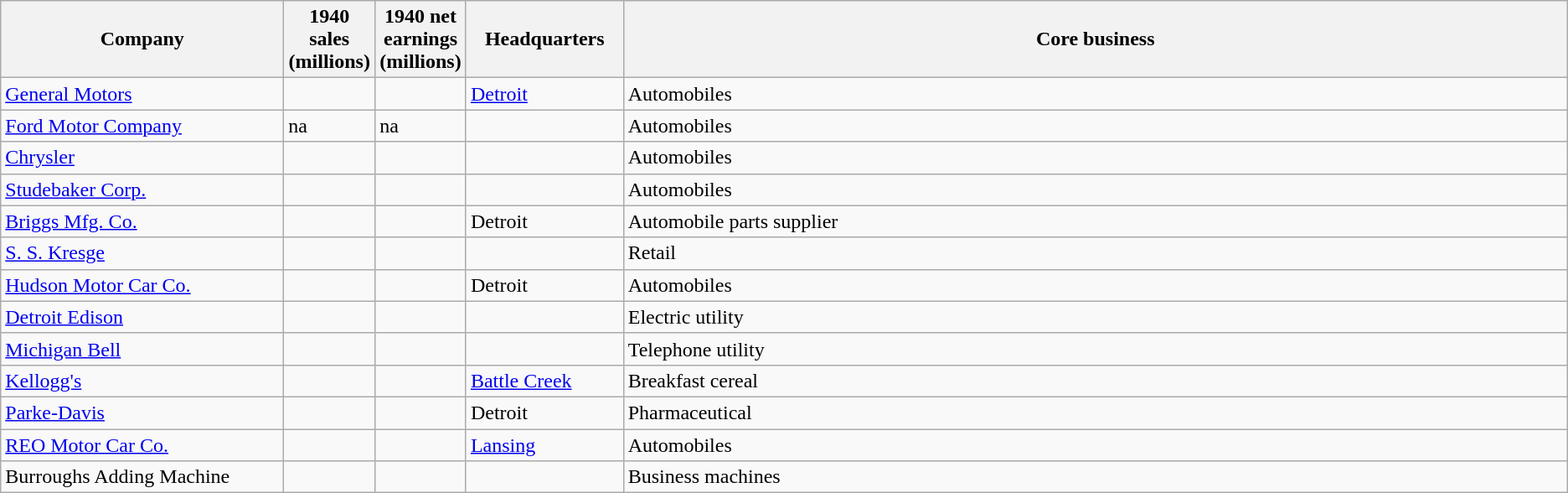<table class="wikitable sortable">
<tr>
<th bgcolor="#DDDDFF" width="18%">Company</th>
<th bgcolor="#DDDDFF" width="5%">1940 sales (millions)</th>
<th bgcolor="#DDDDFF" width="5%">1940 net earnings (millions)</th>
<th bgcolor="#DDDDFF" width="10%">Headquarters</th>
<th bgcolor="#DDDDFF" width="60%">Core business</th>
</tr>
<tr align="left">
<td><a href='#'>General Motors</a></td>
<td></td>
<td></td>
<td><a href='#'>Detroit</a></td>
<td>Automobiles</td>
</tr>
<tr align="left">
<td><a href='#'>Ford Motor Company</a></td>
<td>na</td>
<td>na</td>
<td></td>
<td>Automobiles</td>
</tr>
<tr align="left">
<td><a href='#'>Chrysler</a></td>
<td></td>
<td></td>
<td></td>
<td>Automobiles</td>
</tr>
<tr align="left">
<td><a href='#'>Studebaker Corp.</a></td>
<td></td>
<td></td>
<td></td>
<td>Automobiles</td>
</tr>
<tr align="left">
<td><a href='#'>Briggs Mfg. Co.</a></td>
<td></td>
<td></td>
<td>Detroit</td>
<td>Automobile parts supplier</td>
</tr>
<tr align="left">
<td><a href='#'>S. S. Kresge</a></td>
<td></td>
<td></td>
<td></td>
<td>Retail</td>
</tr>
<tr align="left">
<td><a href='#'>Hudson Motor Car Co.</a></td>
<td></td>
<td></td>
<td>Detroit</td>
<td>Automobiles</td>
</tr>
<tr align="left">
<td><a href='#'>Detroit Edison</a></td>
<td></td>
<td></td>
<td></td>
<td>Electric utility</td>
</tr>
<tr align="left">
<td><a href='#'>Michigan Bell</a></td>
<td></td>
<td></td>
<td></td>
<td>Telephone utility</td>
</tr>
<tr align="left">
<td><a href='#'>Kellogg's</a></td>
<td></td>
<td></td>
<td><a href='#'>Battle Creek</a></td>
<td>Breakfast cereal</td>
</tr>
<tr align="left">
<td><a href='#'>Parke-Davis</a></td>
<td></td>
<td></td>
<td>Detroit</td>
<td>Pharmaceutical</td>
</tr>
<tr align="left">
<td><a href='#'>REO Motor Car Co.</a></td>
<td></td>
<td></td>
<td><a href='#'>Lansing</a></td>
<td>Automobiles</td>
</tr>
<tr align="left">
<td>Burroughs Adding Machine</td>
<td></td>
<td></td>
<td></td>
<td>Business machines</td>
</tr>
</table>
